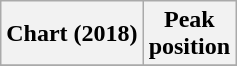<table class="wikitable plainrowheaders sortable" border="1">
<tr>
<th scope="col">Chart (2018)</th>
<th scope="col">Peak<br>position</th>
</tr>
<tr>
</tr>
</table>
